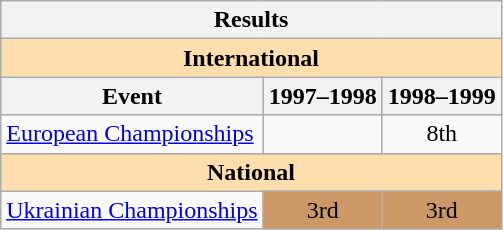<table class="wikitable" style="text-align:center">
<tr>
<th colspan=3 align=center><strong>Results</strong></th>
</tr>
<tr>
<th style="background-color: #ffdead; " colspan=3 align=center><strong>International</strong></th>
</tr>
<tr>
<th>Event</th>
<th>1997–1998</th>
<th>1998–1999</th>
</tr>
<tr>
<td align=left><a href='#'>European Championships</a></td>
<td></td>
<td>8th</td>
</tr>
<tr>
<th style="background-color: #ffdead; " colspan=3 align=center><strong>National</strong></th>
</tr>
<tr>
<td align=left><a href='#'>Ukrainian Championships</a></td>
<td bgcolor=cc9966>3rd</td>
<td bgcolor=cc9966>3rd</td>
</tr>
</table>
